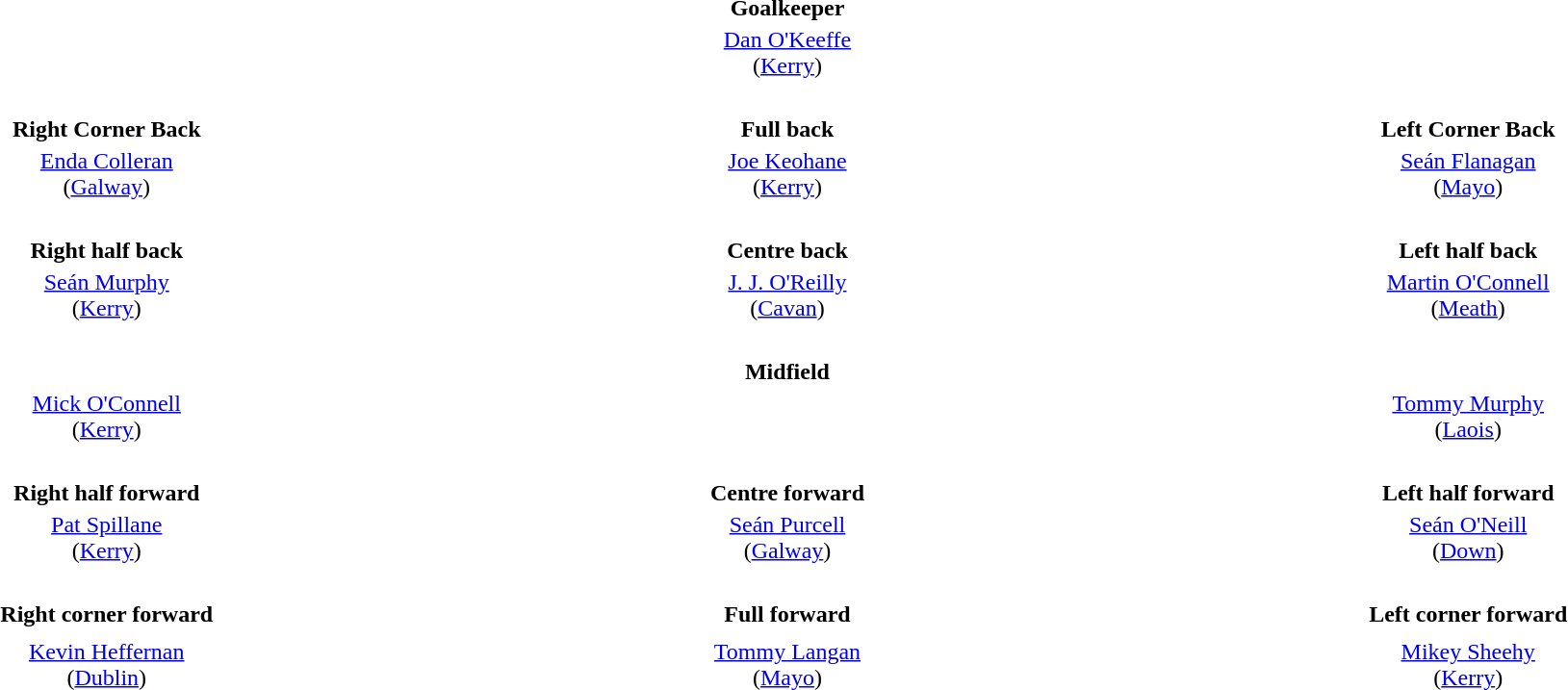<table border="0" width="100%">
<tr>
<td><br></td>
</tr>
<tr>
<td width="25%"></td>
<td width="50%" align="center"><strong>Goalkeeper</strong></td>
<td width="25%"></td>
</tr>
<tr>
<td width="25%"></td>
<td width="25%" align="center"><a href='#'>Dan O'Keeffe</a><br>(<a href='#'>Kerry</a>)</td>
<td width="25%"></td>
</tr>
<tr>
<td><br></td>
</tr>
<tr>
<td width="25%" align="center"><strong>Right Corner Back</strong></td>
<td width="50%" align="center"><strong>Full back</strong></td>
<td width="25%" align="center"><strong>Left Corner Back</strong></td>
<td></td>
</tr>
<tr>
<td width="25%" align="center"><a href='#'>Enda Colleran</a><br>(<a href='#'>Galway</a>)</td>
<td width="25%" align="center"><a href='#'>Joe Keohane</a><br>(<a href='#'>Kerry</a>)</td>
<td width="25%" align="center"><a href='#'>Seán Flanagan</a><br>(<a href='#'>Mayo</a>)</td>
</tr>
<tr>
<td><br></td>
</tr>
<tr>
<td width="25%" align="center"><strong>Right half back</strong></td>
<td width="50%" align="center"><strong>Centre back</strong></td>
<td width="25%" align="center"><strong>Left half back</strong></td>
</tr>
<tr>
<td width="25%" align="center"><a href='#'>Seán Murphy</a><br>(<a href='#'>Kerry</a>)</td>
<td width="25%" align="center"><a href='#'>J. J. O'Reilly</a><br>(<a href='#'>Cavan</a>)</td>
<td width="25%" align="center"><a href='#'>Martin O'Connell</a><br>(<a href='#'>Meath</a>)</td>
</tr>
<tr>
<td><br></td>
</tr>
<tr>
<td width="25%"></td>
<td width="50%" align="center"><strong>Midfield</strong></td>
<td width="25%"></td>
</tr>
<tr>
<td width="25%" align="center"><a href='#'>Mick O'Connell</a><br>(<a href='#'>Kerry</a>)</td>
<td width="50%" align="center"></td>
<td width="25%" align="center"><a href='#'>Tommy Murphy</a><br>(<a href='#'>Laois</a>)</td>
</tr>
<tr>
<td><br></td>
</tr>
<tr>
<td width="25%" align="center"><strong>Right half forward</strong></td>
<td width="50%" align="center"><strong>Centre forward</strong></td>
<td width="25%" align="center"><strong>Left half forward</strong></td>
</tr>
<tr>
<td width="25%" align="center"><a href='#'>Pat Spillane</a><br>(<a href='#'>Kerry</a>)</td>
<td width="25%" align="center"><a href='#'>Seán Purcell</a><br>(<a href='#'>Galway</a>)</td>
<td width="25%" align="center"><a href='#'>Seán O'Neill</a><br>(<a href='#'>Down</a>)</td>
</tr>
<tr>
<td><br></td>
</tr>
<tr>
<td width="25%" align="center"><strong>Right corner forward</strong></td>
<td width="50%" align="center"><strong>Full forward</strong></td>
<td width="25%" align="center"><strong>Left corner forward</strong></td>
</tr>
<tr>
<td></td>
</tr>
<tr>
<td width="25%" align="center"><a href='#'>Kevin Heffernan</a><br>(<a href='#'>Dublin</a>)</td>
<td width="25%" align="center"><a href='#'>Tommy Langan</a><br>(<a href='#'>Mayo</a>)</td>
<td width="25%" align="center"><a href='#'>Mikey Sheehy</a><br>(<a href='#'>Kerry</a>)</td>
</tr>
<tr>
</tr>
</table>
